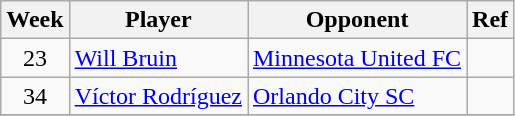<table class=wikitable>
<tr>
<th>Week</th>
<th>Player</th>
<th>Opponent</th>
<th>Ref</th>
</tr>
<tr>
<td align=center>23</td>
<td> <a href='#'>Will Bruin</a></td>
<td><a href='#'>Minnesota United FC</a></td>
<td></td>
</tr>
<tr>
<td align=center>34</td>
<td> <a href='#'>Víctor Rodríguez</a></td>
<td><a href='#'>Orlando City SC</a></td>
<td></td>
</tr>
<tr>
</tr>
</table>
